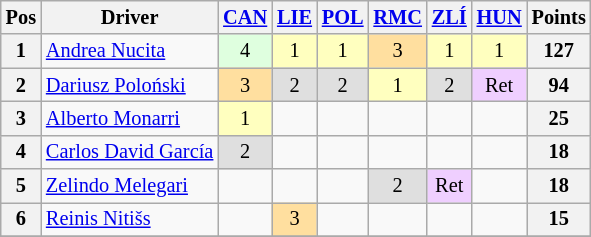<table class="wikitable" style="font-size: 85%; text-align: center;">
<tr valign="top">
<th valign="middle">Pos</th>
<th valign="middle">Driver</th>
<th><a href='#'>CAN</a><br></th>
<th><a href='#'>LIE</a><br></th>
<th><a href='#'>POL</a><br></th>
<th><a href='#'>RMC</a><br></th>
<th><a href='#'>ZLÍ</a><br></th>
<th><a href='#'>HUN</a><br></th>
<th valign="middle">Points</th>
</tr>
<tr>
<th>1</th>
<td align=left> <a href='#'>Andrea Nucita</a></td>
<td style="background:#dfffdf;">4</td>
<td style="background:#ffffbf;">1</td>
<td style="background:#ffffbf;">1</td>
<td style="background:#ffdf9f;">3</td>
<td style="background:#ffffbf;">1</td>
<td style="background:#ffffbf;">1</td>
<th>127</th>
</tr>
<tr>
<th>2</th>
<td align=left> <a href='#'>Dariusz Poloński</a></td>
<td style="background:#ffdf9f;">3</td>
<td style="background:#dfdfdf;">2</td>
<td style="background:#dfdfdf;">2</td>
<td style="background:#ffffbf;">1</td>
<td style="background:#dfdfdf;">2</td>
<td style="background:#efcfff;">Ret</td>
<th>94</th>
</tr>
<tr>
<th>3</th>
<td align=left> <a href='#'>Alberto Monarri</a></td>
<td style="background:#ffffbf;">1</td>
<td></td>
<td></td>
<td></td>
<td></td>
<td></td>
<th>25</th>
</tr>
<tr>
<th>4</th>
<td align=left> <a href='#'>Carlos David García</a></td>
<td style="background:#dfdfdf;">2</td>
<td></td>
<td></td>
<td></td>
<td></td>
<td></td>
<th>18</th>
</tr>
<tr>
<th>5</th>
<td align=left> <a href='#'>Zelindo Melegari</a></td>
<td></td>
<td></td>
<td></td>
<td style="background:#dfdfdf;">2</td>
<td style="background:#efcfff;">Ret</td>
<td></td>
<th>18</th>
</tr>
<tr>
<th>6</th>
<td align=left> <a href='#'>Reinis Nitišs</a></td>
<td></td>
<td style="background:#ffdf9f;">3</td>
<td></td>
<td></td>
<td></td>
<td></td>
<th>15</th>
</tr>
<tr>
</tr>
</table>
